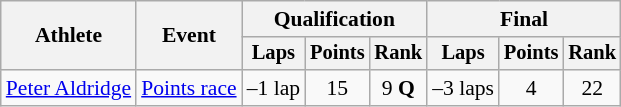<table class="wikitable" style="font-size:90%">
<tr>
<th rowspan=2>Athlete</th>
<th rowspan=2>Event</th>
<th colspan=3>Qualification</th>
<th colspan=3>Final</th>
</tr>
<tr style="font-size:95%">
<th>Laps</th>
<th>Points</th>
<th>Rank</th>
<th>Laps</th>
<th>Points</th>
<th>Rank</th>
</tr>
<tr align=center>
<td align=left><a href='#'>Peter Aldridge</a></td>
<td align=left><a href='#'>Points race</a></td>
<td>–1 lap</td>
<td>15</td>
<td>9 <strong>Q</strong></td>
<td>–3 laps</td>
<td>4</td>
<td>22</td>
</tr>
</table>
